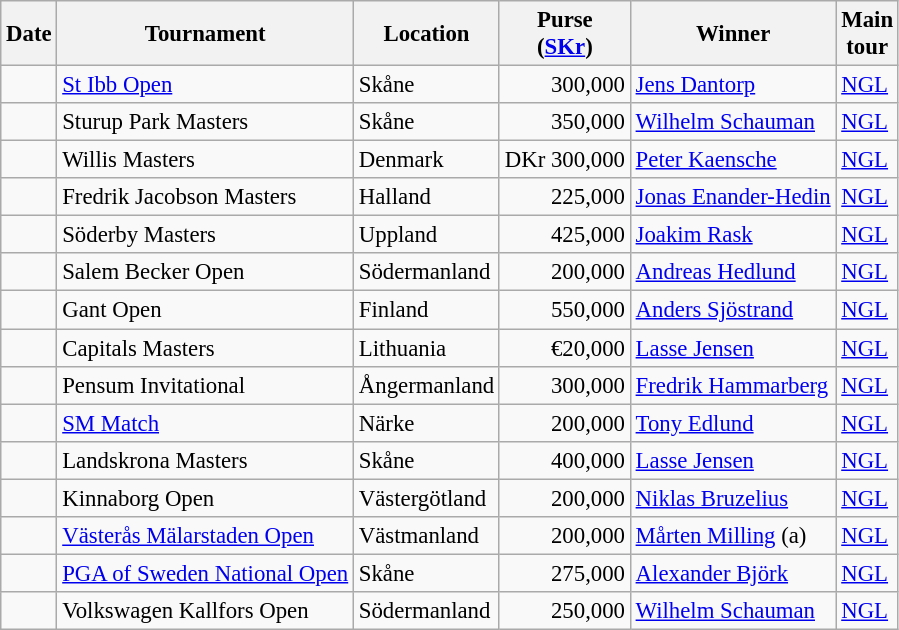<table class="wikitable" style="font-size:95%;">
<tr>
<th>Date</th>
<th>Tournament</th>
<th>Location</th>
<th>Purse<br>(<a href='#'>SKr</a>)</th>
<th>Winner</th>
<th>Main<br>tour</th>
</tr>
<tr>
<td></td>
<td><a href='#'>St Ibb Open</a></td>
<td>Skåne</td>
<td align=right>300,000</td>
<td> <a href='#'>Jens Dantorp</a></td>
<td><a href='#'>NGL</a></td>
</tr>
<tr>
<td></td>
<td>Sturup Park Masters</td>
<td>Skåne</td>
<td align=right>350,000</td>
<td> <a href='#'>Wilhelm Schauman</a></td>
<td><a href='#'>NGL</a></td>
</tr>
<tr>
<td></td>
<td>Willis Masters</td>
<td>Denmark</td>
<td align=right>DKr 300,000</td>
<td> <a href='#'>Peter Kaensche</a></td>
<td><a href='#'>NGL</a></td>
</tr>
<tr>
<td></td>
<td>Fredrik Jacobson Masters</td>
<td>Halland</td>
<td align=right>225,000</td>
<td> <a href='#'>Jonas Enander-Hedin</a></td>
<td><a href='#'>NGL</a></td>
</tr>
<tr>
<td></td>
<td>Söderby Masters</td>
<td>Uppland</td>
<td align=right>425,000</td>
<td> <a href='#'>Joakim Rask</a></td>
<td><a href='#'>NGL</a></td>
</tr>
<tr>
<td></td>
<td>Salem Becker Open</td>
<td>Södermanland</td>
<td align=right>200,000</td>
<td> <a href='#'>Andreas Hedlund</a></td>
<td><a href='#'>NGL</a></td>
</tr>
<tr>
<td></td>
<td>Gant Open</td>
<td>Finland</td>
<td align=right>550,000</td>
<td> <a href='#'>Anders Sjöstrand</a></td>
<td><a href='#'>NGL</a></td>
</tr>
<tr>
<td></td>
<td>Capitals Masters</td>
<td>Lithuania</td>
<td align=right>€20,000</td>
<td> <a href='#'>Lasse Jensen</a></td>
<td><a href='#'>NGL</a></td>
</tr>
<tr>
<td></td>
<td>Pensum Invitational</td>
<td>Ångermanland</td>
<td align=right>300,000</td>
<td> <a href='#'>Fredrik Hammarberg</a></td>
<td><a href='#'>NGL</a></td>
</tr>
<tr>
<td></td>
<td><a href='#'>SM Match</a></td>
<td>Närke</td>
<td align=right>200,000</td>
<td> <a href='#'>Tony Edlund</a></td>
<td><a href='#'>NGL</a></td>
</tr>
<tr>
<td></td>
<td>Landskrona Masters</td>
<td>Skåne</td>
<td align=right>400,000</td>
<td> <a href='#'>Lasse Jensen</a></td>
<td><a href='#'>NGL</a></td>
</tr>
<tr>
<td></td>
<td>Kinnaborg Open</td>
<td>Västergötland</td>
<td align=right>200,000</td>
<td> <a href='#'>Niklas Bruzelius</a></td>
<td><a href='#'>NGL</a></td>
</tr>
<tr>
<td></td>
<td><a href='#'>Västerås Mälarstaden Open</a></td>
<td>Västmanland</td>
<td align=right>200,000</td>
<td> <a href='#'>Mårten Milling</a> (a)</td>
<td><a href='#'>NGL</a></td>
</tr>
<tr>
<td></td>
<td><a href='#'>PGA of Sweden National Open</a></td>
<td>Skåne</td>
<td align=right>275,000</td>
<td> <a href='#'>Alexander Björk</a></td>
<td><a href='#'>NGL</a></td>
</tr>
<tr>
<td></td>
<td>Volkswagen Kallfors Open</td>
<td>Södermanland</td>
<td align=right>250,000</td>
<td> <a href='#'>Wilhelm Schauman</a></td>
<td><a href='#'>NGL</a></td>
</tr>
</table>
